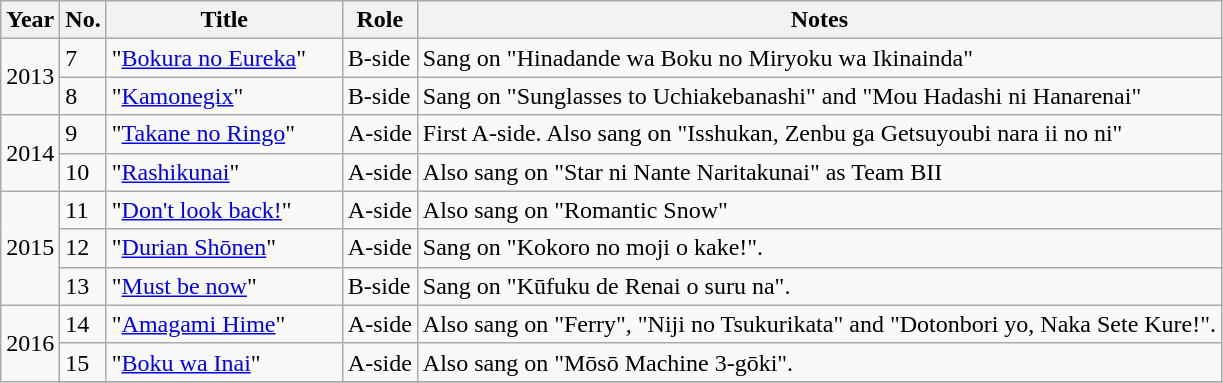<table class="wikitable">
<tr>
<th>Year</th>
<th data-sort-type="number">No. </th>
<th style="width:150px;">Title </th>
<th>Role </th>
<th class="unsortable">Notes </th>
</tr>
<tr>
<td rowspan="2">2013</td>
<td>7</td>
<td>"<a href='#'>Bokura no Eureka</a>"</td>
<td>B-side</td>
<td>Sang on "Hinadande wa Boku no Miryoku wa Ikinainda"</td>
</tr>
<tr>
<td>8</td>
<td>"<a href='#'>Kamonegix</a>"</td>
<td>B-side</td>
<td>Sang on "Sunglasses to Uchiakebanashi" and "Mou Hadashi ni Hanarenai"</td>
</tr>
<tr>
<td rowspan="2">2014</td>
<td>9</td>
<td>"<a href='#'>Takane no Ringo</a>"</td>
<td>A-side</td>
<td>First A-side. Also sang on "Isshukan, Zenbu ga Getsuyoubi nara ii no ni"</td>
</tr>
<tr>
<td>10</td>
<td>"<a href='#'>Rashikunai</a>"</td>
<td>A-side</td>
<td>Also sang on "Star ni Nante Naritakunai" as Team BII</td>
</tr>
<tr>
<td rowspan="3">2015</td>
<td>11</td>
<td>"<a href='#'>Don't look back!</a>"</td>
<td>A-side</td>
<td>Also sang on "Romantic Snow"</td>
</tr>
<tr>
<td>12</td>
<td>"<a href='#'>Durian Shōnen</a>"</td>
<td>A-side</td>
<td>Sang on "Kokoro no moji o kake!".</td>
</tr>
<tr>
<td>13</td>
<td>"<a href='#'>Must be now</a>"</td>
<td>B-side</td>
<td>Sang on "Kūfuku de Renai o suru na".</td>
</tr>
<tr>
<td rowspan='3'>2016</td>
<td>14</td>
<td>"<a href='#'>Amagami Hime</a>"</td>
<td>A-side</td>
<td>Also sang on "Ferry", "Niji no Tsukurikata" and "Dotonbori yo, Naka Sete Kure!".</td>
</tr>
<tr>
<td>15</td>
<td>"<a href='#'>Boku wa Inai</a>"</td>
<td>A-side</td>
<td>Also sang on "Mōsō Machine 3-gōki".</td>
</tr>
<tr>
</tr>
</table>
